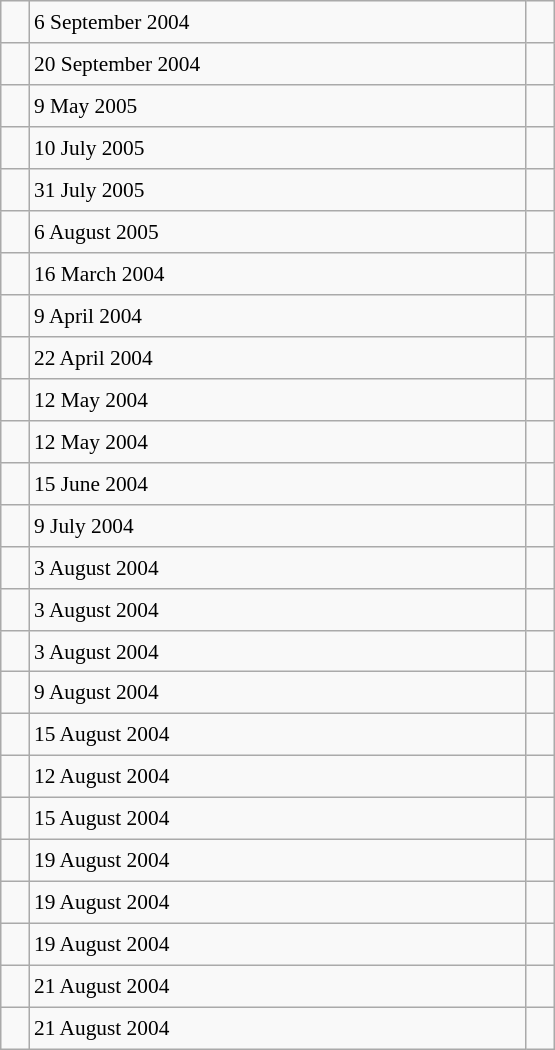<table class="wikitable" style="font-size: 89%; float: left; width: 26em; margin-right: 1em; height: 700px">
<tr>
<td></td>
<td>6 September 2004</td>
<td></td>
</tr>
<tr>
<td></td>
<td>20 September 2004</td>
<td></td>
</tr>
<tr>
<td></td>
<td>9 May 2005</td>
<td></td>
</tr>
<tr>
<td></td>
<td>10 July 2005</td>
<td></td>
</tr>
<tr>
<td></td>
<td>31 July 2005</td>
<td></td>
</tr>
<tr>
<td></td>
<td>6 August 2005</td>
<td></td>
</tr>
<tr>
<td></td>
<td>16 March 2004</td>
<td></td>
</tr>
<tr>
<td></td>
<td>9 April 2004</td>
<td></td>
</tr>
<tr>
<td></td>
<td>22 April 2004</td>
<td></td>
</tr>
<tr>
<td></td>
<td>12 May 2004</td>
<td></td>
</tr>
<tr>
<td></td>
<td>12 May 2004</td>
<td></td>
</tr>
<tr>
<td></td>
<td>15 June 2004</td>
<td></td>
</tr>
<tr>
<td></td>
<td>9 July 2004</td>
<td></td>
</tr>
<tr>
<td></td>
<td>3 August 2004</td>
<td></td>
</tr>
<tr>
<td></td>
<td>3 August 2004</td>
<td></td>
</tr>
<tr>
<td></td>
<td>3 August 2004</td>
<td></td>
</tr>
<tr>
<td></td>
<td>9 August 2004</td>
<td></td>
</tr>
<tr>
<td></td>
<td>15 August 2004</td>
<td></td>
</tr>
<tr>
<td></td>
<td>12 August 2004</td>
<td></td>
</tr>
<tr>
<td></td>
<td>15 August 2004</td>
<td></td>
</tr>
<tr>
<td></td>
<td>19 August 2004</td>
<td></td>
</tr>
<tr>
<td></td>
<td>19 August 2004</td>
<td></td>
</tr>
<tr>
<td></td>
<td>19 August 2004</td>
<td></td>
</tr>
<tr>
<td></td>
<td>21 August 2004</td>
<td></td>
</tr>
<tr>
<td></td>
<td>21 August 2004</td>
<td></td>
</tr>
</table>
